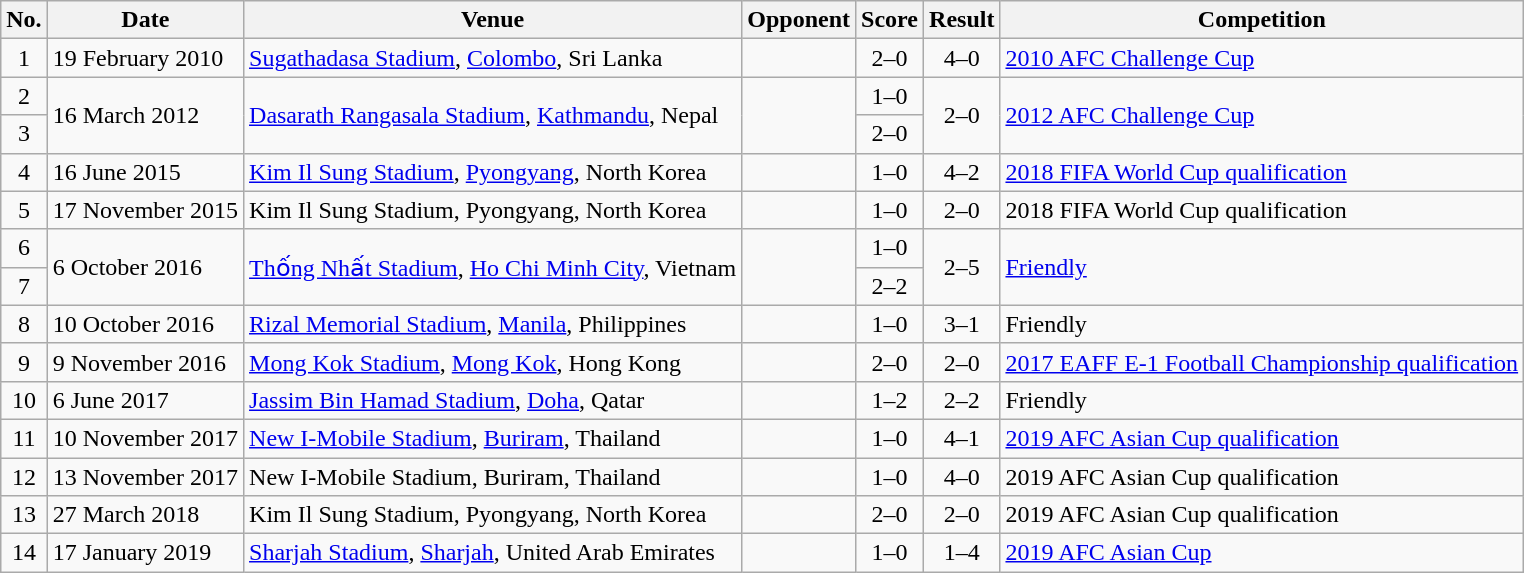<table class="wikitable sortable">
<tr>
<th scope="col">No.</th>
<th scope="col">Date</th>
<th scope="col">Venue</th>
<th scope="col">Opponent</th>
<th scope="col">Score</th>
<th scope="col">Result</th>
<th scope="col">Competition</th>
</tr>
<tr>
<td style="text-align:center">1</td>
<td>19 February 2010</td>
<td><a href='#'>Sugathadasa Stadium</a>, <a href='#'>Colombo</a>, Sri Lanka</td>
<td></td>
<td style="text-align:center">2–0</td>
<td style="text-align:center">4–0</td>
<td><a href='#'>2010 AFC Challenge Cup</a></td>
</tr>
<tr>
<td style="text-align:center">2</td>
<td rowspan="2">16 March 2012</td>
<td rowspan="2"><a href='#'>Dasarath Rangasala Stadium</a>, <a href='#'>Kathmandu</a>, Nepal</td>
<td rowspan="2"></td>
<td style="text-align:center">1–0</td>
<td rowspan="2" style="text-align:center">2–0</td>
<td rowspan="2"><a href='#'>2012 AFC Challenge Cup</a></td>
</tr>
<tr>
<td style="text-align:center">3</td>
<td style="text-align:center">2–0</td>
</tr>
<tr>
<td style="text-align:center">4</td>
<td>16 June 2015</td>
<td><a href='#'>Kim Il Sung Stadium</a>, <a href='#'>Pyongyang</a>, North Korea</td>
<td></td>
<td style="text-align:center">1–0</td>
<td style="text-align:center">4–2</td>
<td><a href='#'>2018 FIFA World Cup qualification</a></td>
</tr>
<tr>
<td style="text-align:center">5</td>
<td>17 November 2015</td>
<td>Kim Il Sung Stadium, Pyongyang, North Korea</td>
<td></td>
<td style="text-align:center">1–0</td>
<td style="text-align:center">2–0</td>
<td>2018 FIFA World Cup qualification</td>
</tr>
<tr>
<td style="text-align:center">6</td>
<td rowspan="2">6 October 2016</td>
<td rowspan="2"><a href='#'>Thống Nhất Stadium</a>, <a href='#'>Ho Chi Minh City</a>, Vietnam</td>
<td rowspan="2"></td>
<td style="text-align:center">1–0</td>
<td rowspan="2" style="text-align:center">2–5</td>
<td rowspan="2"><a href='#'>Friendly</a></td>
</tr>
<tr>
<td style="text-align:center">7</td>
<td style="text-align:center">2–2</td>
</tr>
<tr>
<td style="text-align:center">8</td>
<td>10 October 2016</td>
<td><a href='#'>Rizal Memorial Stadium</a>, <a href='#'>Manila</a>, Philippines</td>
<td></td>
<td style="text-align:center">1–0</td>
<td style="text-align:center">3–1</td>
<td>Friendly</td>
</tr>
<tr>
<td style="text-align:center">9</td>
<td>9 November 2016</td>
<td><a href='#'>Mong Kok Stadium</a>, <a href='#'>Mong Kok</a>, Hong Kong</td>
<td></td>
<td style="text-align:center">2–0</td>
<td style="text-align:center">2–0</td>
<td><a href='#'>2017 EAFF E-1 Football Championship qualification</a></td>
</tr>
<tr>
<td style="text-align:center">10</td>
<td>6 June 2017</td>
<td><a href='#'>Jassim Bin Hamad Stadium</a>, <a href='#'>Doha</a>, Qatar</td>
<td></td>
<td style="text-align:center">1–2</td>
<td style="text-align:center">2–2</td>
<td>Friendly</td>
</tr>
<tr>
<td style="text-align:center">11</td>
<td>10 November 2017</td>
<td><a href='#'>New I-Mobile Stadium</a>, <a href='#'>Buriram</a>, Thailand</td>
<td></td>
<td style="text-align:center">1–0</td>
<td style="text-align:center">4–1</td>
<td><a href='#'>2019 AFC Asian Cup qualification</a></td>
</tr>
<tr>
<td style="text-align:center">12</td>
<td>13 November 2017</td>
<td>New I-Mobile Stadium, Buriram, Thailand</td>
<td></td>
<td style="text-align:center">1–0</td>
<td style="text-align:center">4–0</td>
<td>2019 AFC Asian Cup qualification</td>
</tr>
<tr>
<td style="text-align:center">13</td>
<td>27 March 2018</td>
<td>Kim Il Sung Stadium, Pyongyang, North Korea</td>
<td></td>
<td style="text-align:center">2–0</td>
<td style="text-align:center">2–0</td>
<td>2019 AFC Asian Cup qualification</td>
</tr>
<tr>
<td style="text-align:center">14</td>
<td>17 January 2019</td>
<td><a href='#'>Sharjah Stadium</a>, <a href='#'>Sharjah</a>, United Arab Emirates</td>
<td></td>
<td style="text-align:center">1–0</td>
<td style="text-align:center">1–4</td>
<td><a href='#'>2019 AFC Asian Cup</a></td>
</tr>
</table>
